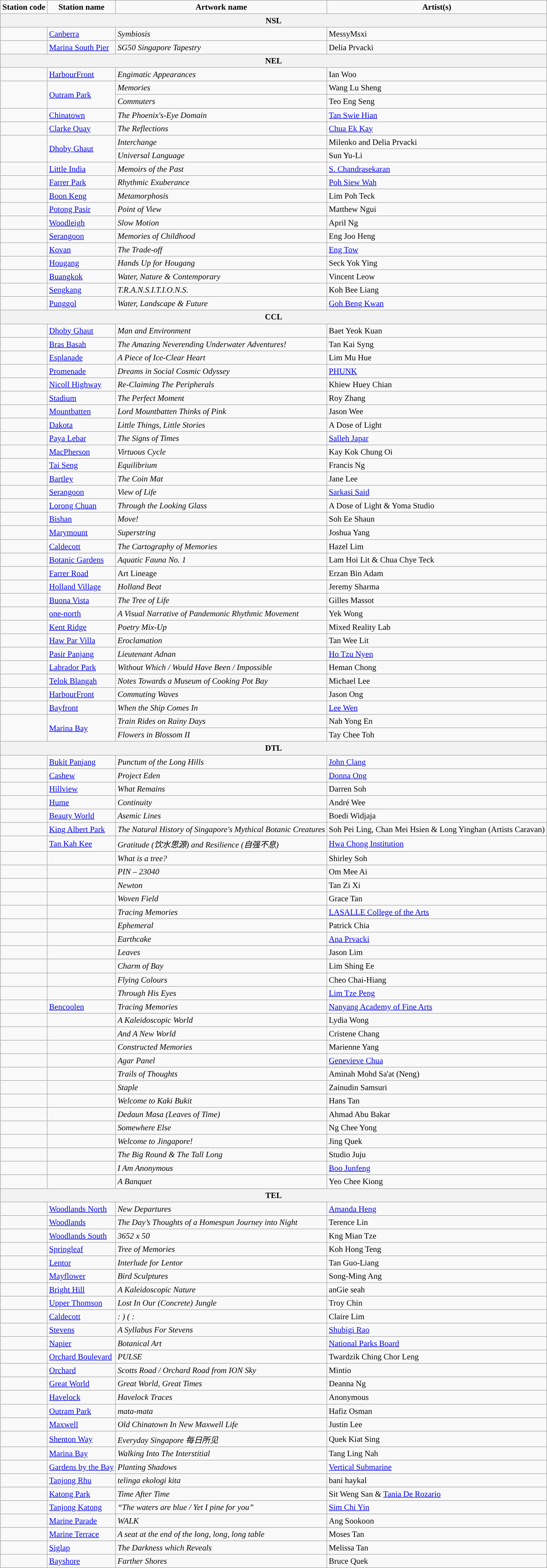<table class="wikitable" style="margin-left: 1em; margin-bottom: 1em; color: black; border-collapse: collapse; font-size: 95%">
<tr align="center">
<td><strong>Station code</strong></td>
<td><strong>Station name</strong></td>
<td><strong>Artwork name</strong></td>
<td><strong>Artist(s)</strong></td>
</tr>
<tr>
<th colspan=4>NSL</th>
</tr>
<tr>
<td></td>
<td><a href='#'>Canberra</a></td>
<td><em>Symbiosis</em></td>
<td>MessyMsxi</td>
</tr>
<tr>
<td></td>
<td><a href='#'>Marina South Pier</a></td>
<td><em>SG50 Singapore Tapestry</em></td>
<td>Delia Prvacki</td>
</tr>
<tr>
<th colspan=4>NEL</th>
</tr>
<tr>
<td></td>
<td><a href='#'>HarbourFront</a></td>
<td><em>Engimatic Appearances</em></td>
<td>Ian Woo</td>
</tr>
<tr>
<td rowspan=2></td>
<td rowspan=2><a href='#'>Outram Park</a></td>
<td><em>Memories</em></td>
<td>Wang Lu Sheng</td>
</tr>
<tr>
<td><em>Commuters</em></td>
<td>Teo Eng Seng</td>
</tr>
<tr>
<td></td>
<td><a href='#'>Chinatown</a></td>
<td><em>The Phoenix's-Eye Domain</em></td>
<td><a href='#'>Tan Swie Hian</a></td>
</tr>
<tr>
<td></td>
<td><a href='#'>Clarke Quay</a></td>
<td><em>The Reflections</em></td>
<td><a href='#'>Chua Ek Kay</a></td>
</tr>
<tr>
<td rowspan=2></td>
<td rowspan=2><a href='#'>Dhoby Ghaut</a></td>
<td><em>Interchange</em></td>
<td>Milenko and Delia Prvacki</td>
</tr>
<tr>
<td><em>Universal Language</em></td>
<td>Sun Yu-Li</td>
</tr>
<tr>
<td></td>
<td><a href='#'>Little India</a></td>
<td><em>Memoirs of the Past</em></td>
<td><a href='#'>S. Chandrasekaran</a></td>
</tr>
<tr>
<td></td>
<td><a href='#'>Farrer Park</a></td>
<td><em>Rhythmic Exuberance</em></td>
<td><a href='#'>Poh Siew Wah</a></td>
</tr>
<tr>
<td></td>
<td><a href='#'>Boon Keng</a></td>
<td><em>Metamorphosis</em></td>
<td>Lim Poh Teck</td>
</tr>
<tr>
<td></td>
<td><a href='#'>Potong Pasir</a></td>
<td><em>Point of View</em></td>
<td>Matthew Ngui</td>
</tr>
<tr>
<td></td>
<td><a href='#'>Woodleigh</a></td>
<td><em>Slow Motion</em></td>
<td>April Ng</td>
</tr>
<tr>
<td></td>
<td><a href='#'>Serangoon</a></td>
<td><em>Memories of Childhood</em></td>
<td>Eng Joo Heng</td>
</tr>
<tr>
<td></td>
<td><a href='#'>Kovan</a></td>
<td><em>The Trade-off</em></td>
<td><a href='#'>Eng Tow</a></td>
</tr>
<tr>
<td></td>
<td><a href='#'>Hougang</a></td>
<td><em>Hands Up for Hougang</em></td>
<td>Seck Yok Ying</td>
</tr>
<tr>
<td></td>
<td><a href='#'>Buangkok</a></td>
<td><em>Water, Nature & Contemporary</em></td>
<td>Vincent Leow</td>
</tr>
<tr>
<td></td>
<td><a href='#'>Sengkang</a></td>
<td><em>T.R.A.N.S.I.T.I.O.N.S.</em></td>
<td>Koh Bee Liang</td>
</tr>
<tr>
<td></td>
<td><a href='#'>Punggol</a></td>
<td><em>Water, Landscape & Future</em></td>
<td><a href='#'>Goh Beng Kwan</a></td>
</tr>
<tr>
<th colspan=4>CCL</th>
</tr>
<tr>
<td></td>
<td><a href='#'>Dhoby Ghaut</a></td>
<td><em>Man and Environment</em></td>
<td>Baet Yeok Kuan</td>
</tr>
<tr>
<td></td>
<td><a href='#'>Bras Basah</a></td>
<td><em>The Amazing Neverending Underwater Adventures!</em></td>
<td>Tan Kai Syng</td>
</tr>
<tr>
<td></td>
<td><a href='#'>Esplanade</a></td>
<td><em>A Piece of Ice-Clear Heart</em></td>
<td>Lim Mu Hue</td>
</tr>
<tr>
<td></td>
<td><a href='#'>Promenade</a></td>
<td><em>Dreams in Social Cosmic Odyssey</em></td>
<td><a href='#'>PHUNK</a></td>
</tr>
<tr>
<td></td>
<td><a href='#'>Nicoll Highway</a></td>
<td><em>Re-Claiming The Peripherals</em></td>
<td>Khiew Huey Chian</td>
</tr>
<tr>
<td></td>
<td><a href='#'>Stadium</a></td>
<td><em>The Perfect Moment</em></td>
<td>Roy Zhang</td>
</tr>
<tr>
<td></td>
<td><a href='#'>Mountbatten</a></td>
<td><em>Lord Mountbatten Thinks of Pink</em></td>
<td>Jason Wee</td>
</tr>
<tr>
<td></td>
<td><a href='#'>Dakota</a></td>
<td><em>Little Things, Little Stories</em></td>
<td>A Dose of Light</td>
</tr>
<tr>
<td></td>
<td><a href='#'>Paya Lebar</a></td>
<td><em>The Signs of Times</em></td>
<td><a href='#'>Salleh Japar</a></td>
</tr>
<tr>
<td></td>
<td><a href='#'>MacPherson</a></td>
<td><em>Virtuous Cycle</em></td>
<td>Kay Kok Chung Oi</td>
</tr>
<tr>
<td></td>
<td><a href='#'>Tai Seng</a></td>
<td><em>Equilibrium</em></td>
<td>Francis Ng</td>
</tr>
<tr>
<td></td>
<td><a href='#'>Bartley</a></td>
<td><em>The Coin Mat</em></td>
<td>Jane Lee</td>
</tr>
<tr>
<td></td>
<td><a href='#'>Serangoon</a></td>
<td><em>View of Life</em></td>
<td><a href='#'>Sarkasi Said</a></td>
</tr>
<tr>
<td></td>
<td><a href='#'>Lorong Chuan</a></td>
<td><em>Through the Looking Glass</em></td>
<td>A Dose of Light & Yoma Studio</td>
</tr>
<tr>
<td></td>
<td><a href='#'>Bishan</a></td>
<td><em>Move!</em></td>
<td>Soh Ee Shaun</td>
</tr>
<tr>
<td></td>
<td><a href='#'>Marymount</a></td>
<td><em>Superstring</em></td>
<td>Joshua Yang</td>
</tr>
<tr>
<td></td>
<td><a href='#'>Caldecott</a></td>
<td><em>The Cartography of Memories</em></td>
<td>Hazel Lim</td>
</tr>
<tr>
<td></td>
<td><a href='#'>Botanic Gardens</a></td>
<td><em>Aquatic Fauna No. 1</em></td>
<td>Lam Hoi Lit & Chua Chye Teck</td>
</tr>
<tr>
<td></td>
<td><a href='#'>Farrer Road</a></td>
<td>Art Lineage</td>
<td>Erzan Bin Adam</td>
</tr>
<tr>
<td></td>
<td><a href='#'>Holland Village</a></td>
<td><em>Holland Beat</em></td>
<td>Jeremy Sharma</td>
</tr>
<tr>
<td></td>
<td><a href='#'>Buona Vista</a></td>
<td><em>The Tree of Life</em></td>
<td>Gilles Massot</td>
</tr>
<tr>
<td></td>
<td><a href='#'>one-north</a></td>
<td><em>A Visual Narrative of Pandemonic Rhythmic Movement</em></td>
<td>Yek Wong</td>
</tr>
<tr>
<td></td>
<td><a href='#'>Kent Ridge</a></td>
<td><em>Poetry Mix-Up</em></td>
<td>Mixed Reality Lab</td>
</tr>
<tr>
<td></td>
<td><a href='#'>Haw Par Villa</a></td>
<td><em>Eroclamation</em></td>
<td>Tan Wee Lit</td>
</tr>
<tr>
<td></td>
<td><a href='#'>Pasir Panjang</a></td>
<td><em>Lieutenant Adnan</em></td>
<td><a href='#'>Ho Tzu Nyen</a></td>
</tr>
<tr>
<td></td>
<td><a href='#'>Labrador Park</a></td>
<td><em>Without Which / Would Have Been / Impossible</em></td>
<td>Heman Chong</td>
</tr>
<tr>
<td></td>
<td><a href='#'>Telok Blangah</a></td>
<td><em>Notes Towards a Museum of Cooking Pot Bay</em></td>
<td>Michael Lee</td>
</tr>
<tr>
<td></td>
<td><a href='#'>HarbourFront</a></td>
<td><em>Commuting Waves</em></td>
<td>Jason Ong</td>
</tr>
<tr>
<td></td>
<td><a href='#'>Bayfront</a></td>
<td><em>When the Ship Comes In</em></td>
<td><a href='#'>Lee Wen</a></td>
</tr>
<tr>
<td rowspan="2"></td>
<td rowspan="2"><a href='#'>Marina Bay</a></td>
<td><em>Train Rides on Rainy Days</em></td>
<td>Nah Yong En</td>
</tr>
<tr>
<td><em>Flowers in Blossom II</em></td>
<td>Tay Chee Toh</td>
</tr>
<tr>
<th colspan=4>DTL</th>
</tr>
<tr>
<td></td>
<td><a href='#'>Bukit Panjang</a></td>
<td><em>Punctum of the Long Hills</em></td>
<td><a href='#'>John Clang</a></td>
</tr>
<tr>
<td></td>
<td><a href='#'>Cashew</a></td>
<td><em>Project Eden</em></td>
<td><a href='#'>Donna Ong</a></td>
</tr>
<tr>
<td></td>
<td><a href='#'>Hillview</a></td>
<td><em>What Remains</em></td>
<td>Darren Soh</td>
</tr>
<tr>
<td></td>
<td><a href='#'>Hume</a></td>
<td><em>Continuity</em></td>
<td>André Wee</td>
</tr>
<tr>
<td></td>
<td><a href='#'>Beauty World</a></td>
<td><em>Asemic Lines</em></td>
<td>Boedi Widjaja</td>
</tr>
<tr>
<td></td>
<td><a href='#'>King Albert Park</a></td>
<td><em>The Natural History of Singapore's Mythical Botanic Creatures</em></td>
<td>Soh Pei Ling, Chan Mei Hsien & Long Yinghan (Artists Caravan)</td>
</tr>
<tr>
<td></td>
<td><a href='#'>Tan Kah Kee</a></td>
<td><em>Gratitude (饮水思源) and Resilience (自强不息)</em></td>
<td><a href='#'>Hwa Chong Institution</a></td>
</tr>
<tr>
<td></td>
<td></td>
<td><em>What is a tree?</em></td>
<td>Shirley Soh</td>
</tr>
<tr>
<td></td>
<td></td>
<td><em>PIN – 23040</em></td>
<td>Om Mee Ai</td>
</tr>
<tr>
<td></td>
<td></td>
<td><em>Newton</em></td>
<td>Tan Zi Xi</td>
</tr>
<tr>
<td></td>
<td></td>
<td><em>Woven Field</em></td>
<td>Grace Tan</td>
</tr>
<tr>
<td></td>
<td></td>
<td><em>Tracing Memories</em></td>
<td><a href='#'>LASALLE College of the Arts</a></td>
</tr>
<tr>
<td></td>
<td></td>
<td><em>Ephemeral</em></td>
<td>Patrick Chia</td>
</tr>
<tr>
<td></td>
<td></td>
<td><em>Earthcake</em></td>
<td><a href='#'>Ana Prvacki</a></td>
</tr>
<tr>
<td></td>
<td></td>
<td><em>Leaves</em></td>
<td>Jason Lim</td>
</tr>
<tr>
<td></td>
<td></td>
<td><em>Charm of Bay</em></td>
<td>Lim Shing Ee</td>
</tr>
<tr>
<td></td>
<td></td>
<td><em>Flying Colours</em></td>
<td>Cheo Chai-Hiang</td>
</tr>
<tr>
<td></td>
<td></td>
<td><em>Through His Eyes</em></td>
<td><a href='#'>Lim Tze Peng</a></td>
</tr>
<tr>
<td></td>
<td><a href='#'>Bencoolen</a></td>
<td><em>Tracing Memories</em></td>
<td><a href='#'>Nanyang Academy of Fine Arts</a></td>
</tr>
<tr>
<td></td>
<td></td>
<td><em>A Kaleidoscopic World</em></td>
<td>Lydia Wong</td>
</tr>
<tr>
<td></td>
<td></td>
<td><em>And A New World</em></td>
<td>Cristene Chang</td>
</tr>
<tr>
<td></td>
<td></td>
<td><em>Constructed Memories</em></td>
<td>Marienne Yang</td>
</tr>
<tr>
<td></td>
<td></td>
<td><em>Agar Panel</em></td>
<td><a href='#'>Genevieve Chua</a></td>
</tr>
<tr>
<td></td>
<td></td>
<td><em>Trails of Thoughts</em></td>
<td>Aminah Mohd Sa'at (Neng)</td>
</tr>
<tr>
<td></td>
<td></td>
<td><em>Staple</em></td>
<td>Zainudin Samsuri</td>
</tr>
<tr>
<td></td>
<td></td>
<td><em>Welcome to Kaki Bukit</em></td>
<td>Hans Tan</td>
</tr>
<tr>
<td></td>
<td></td>
<td><em>Dedaun Masa (Leaves of Time)</em></td>
<td>Ahmad Abu Bakar</td>
</tr>
<tr>
<td></td>
<td></td>
<td><em>Somewhere Else</em></td>
<td>Ng Chee Yong</td>
</tr>
<tr>
<td><br></td>
<td><br></td>
<td><em>Welcome to Jingapore!</em></td>
<td>Jing Quek</td>
</tr>
<tr>
<td></td>
<td></td>
<td><em>The Big Round & The Tall Long</em></td>
<td>Studio Juju</td>
</tr>
<tr>
<td></td>
<td></td>
<td><em>I Am Anonymous</em></td>
<td><a href='#'>Boo Junfeng</a></td>
</tr>
<tr>
<td></td>
<td></td>
<td><em>A Banquet</em></td>
<td>Yeo Chee Kiong</td>
</tr>
<tr>
<th colspan=4>TEL</th>
</tr>
<tr>
<td></td>
<td><a href='#'>Woodlands North</a></td>
<td><em>New Departures</em></td>
<td><a href='#'>Amanda Heng</a></td>
</tr>
<tr>
<td></td>
<td><a href='#'>Woodlands</a></td>
<td><em>The Day’s Thoughts of a Homespun Journey into Night</em></td>
<td>Terence Lin</td>
</tr>
<tr>
<td></td>
<td><a href='#'>Woodlands South</a></td>
<td><em>3652 x 50</em></td>
<td>Kng Mian Tze</td>
</tr>
<tr>
<td></td>
<td><a href='#'>Springleaf</a></td>
<td><em>Tree of Memories</em></td>
<td>Koh Hong Teng</td>
</tr>
<tr>
<td></td>
<td><a href='#'>Lentor</a></td>
<td><em>Interlude for Lentor</em></td>
<td>Tan Guo-Liang</td>
</tr>
<tr>
<td></td>
<td><a href='#'>Mayflower</a></td>
<td><em>Bird Sculptures</em></td>
<td>Song-Ming Ang</td>
</tr>
<tr>
<td></td>
<td><a href='#'>Bright Hill</a></td>
<td><em>A Kaleidoscopic Nature</em></td>
<td>anGie seah</td>
</tr>
<tr>
<td></td>
<td><a href='#'>Upper Thomson</a></td>
<td><em>Lost In Our (Concrete) Jungle</em></td>
<td>Troy Chin</td>
</tr>
<tr>
<td></td>
<td><a href='#'>Caldecott</a></td>
<td><em>: ) ( :</em></td>
<td>Claire Lim</td>
</tr>
<tr>
<td></td>
<td><a href='#'>Stevens</a></td>
<td><em>A Syllabus For Stevens</em></td>
<td><a href='#'>Shubigi Rao</a></td>
</tr>
<tr>
<td></td>
<td><a href='#'>Napier</a></td>
<td><em>Botanical Art</em></td>
<td><a href='#'>National Parks Board</a></td>
</tr>
<tr>
<td></td>
<td><a href='#'>Orchard Boulevard</a></td>
<td><em>PULSE</em></td>
<td>Twardzik Ching Chor Leng</td>
</tr>
<tr>
<td></td>
<td><a href='#'>Orchard</a></td>
<td><em>Scotts Road / Orchard Road from ION Sky</em></td>
<td>Mintio</td>
</tr>
<tr>
<td></td>
<td><a href='#'>Great World</a></td>
<td><em>Great World, Great Times</em></td>
<td>Deanna Ng</td>
</tr>
<tr>
<td></td>
<td><a href='#'>Havelock</a></td>
<td><em>Havelock Traces</em></td>
<td>Anonymous</td>
</tr>
<tr>
<td></td>
<td><a href='#'>Outram Park</a></td>
<td><em>mata-mata</em></td>
<td>Hafiz Osman</td>
</tr>
<tr>
<td></td>
<td><a href='#'>Maxwell</a></td>
<td><em>Old Chinatown In New Maxwell Life</em></td>
<td>Justin Lee</td>
</tr>
<tr>
<td></td>
<td><a href='#'>Shenton Way</a></td>
<td><em>Everyday Singapore 每日所见</em></td>
<td>Quek Kiat Sing</td>
</tr>
<tr>
<td></td>
<td><a href='#'>Marina Bay</a></td>
<td><em>Walking Into The Interstitial</em></td>
<td>Tang Ling Nah</td>
</tr>
<tr>
<td></td>
<td><a href='#'>Gardens by the Bay</a></td>
<td><em>Planting Shadows</em></td>
<td><a href='#'>Vertical Submarine</a></td>
</tr>
<tr>
<td></td>
<td><a href='#'>Tanjong Rhu</a></td>
<td><em>telinga ekologi kita</em></td>
<td>bani haykal</td>
</tr>
<tr>
<td></td>
<td><a href='#'>Katong Park</a></td>
<td><em>Time After Time</em></td>
<td>Sit Weng San & <a href='#'>Tania De Rozario</a></td>
</tr>
<tr>
<td></td>
<td><a href='#'>Tanjong Katong</a></td>
<td><em>“The waters are blue</em> <em>/ Yet I pine for you”</em></td>
<td><a href='#'>Sim Chi Yin</a></td>
</tr>
<tr>
<td></td>
<td><a href='#'>Marine Parade</a></td>
<td><em>WALK</em></td>
<td>Ang Sookoon</td>
</tr>
<tr>
<td></td>
<td><a href='#'>Marine Terrace</a></td>
<td><em>A seat at the end of the long, long, long table</em></td>
<td>Moses Tan</td>
</tr>
<tr>
<td></td>
<td><a href='#'>Siglap</a></td>
<td><em>The Darkness which Reveals</em></td>
<td>Melissa Tan</td>
</tr>
<tr>
<td></td>
<td><a href='#'>Bayshore</a></td>
<td><em>Farther Shores</em></td>
<td>Bruce Quek</td>
</tr>
</table>
